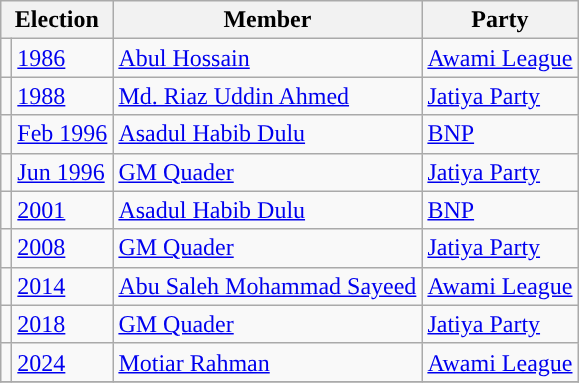<table class="wikitable">
<tr>
<th colspan="2">Election</th>
<th>Member</th>
<th>Party</th>
</tr>
<tr>
<td style="background-color:"></td>
<td><a href='#'>1986</a></td>
<td><a href='#'>Abul Hossain</a></td>
<td><a href='#'>Awami League</a></td>
</tr>
<tr>
<td style="background-color:"></td>
<td><a href='#'>1988</a></td>
<td><a href='#'>Md. Riaz Uddin Ahmed</a></td>
<td><a href='#'>Jatiya Party</a></td>
</tr>
<tr>
<td style="background-color:"></td>
<td><a href='#'>Feb 1996</a></td>
<td><a href='#'>Asadul Habib Dulu</a></td>
<td><a href='#'>BNP</a></td>
</tr>
<tr>
<td style="background-color:"></td>
<td><a href='#'>Jun 1996</a></td>
<td><a href='#'>GM Quader</a></td>
<td><a href='#'>Jatiya Party</a></td>
</tr>
<tr>
<td style="background-color:"></td>
<td><a href='#'>2001</a></td>
<td><a href='#'>Asadul Habib Dulu</a></td>
<td><a href='#'>BNP</a></td>
</tr>
<tr>
<td style="background-color:"></td>
<td><a href='#'>2008</a></td>
<td><a href='#'>GM Quader</a></td>
<td><a href='#'>Jatiya Party</a></td>
</tr>
<tr>
<td style="background-color:"></td>
<td><a href='#'>2014</a></td>
<td><a href='#'>Abu Saleh Mohammad Sayeed</a></td>
<td><a href='#'>Awami League</a></td>
</tr>
<tr>
<td style="background-color:"></td>
<td><a href='#'>2018</a></td>
<td><a href='#'>GM Quader</a></td>
<td><a href='#'>Jatiya Party</a></td>
</tr>
<tr>
<td style="background-color:"></td>
<td><a href='#'>2024</a></td>
<td><a href='#'>Motiar Rahman</a></td>
<td><a href='#'>Awami League</a></td>
</tr>
<tr>
</tr>
</table>
